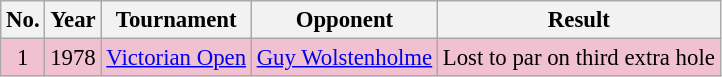<table class="wikitable" style="font-size:95%;">
<tr>
<th>No.</th>
<th>Year</th>
<th>Tournament</th>
<th>Opponent</th>
<th>Result</th>
</tr>
<tr style="background:#F2C1D1;">
<td align=center>1</td>
<td>1978</td>
<td><a href='#'>Victorian Open</a></td>
<td> <a href='#'>Guy Wolstenholme</a></td>
<td>Lost to par on third extra hole</td>
</tr>
</table>
